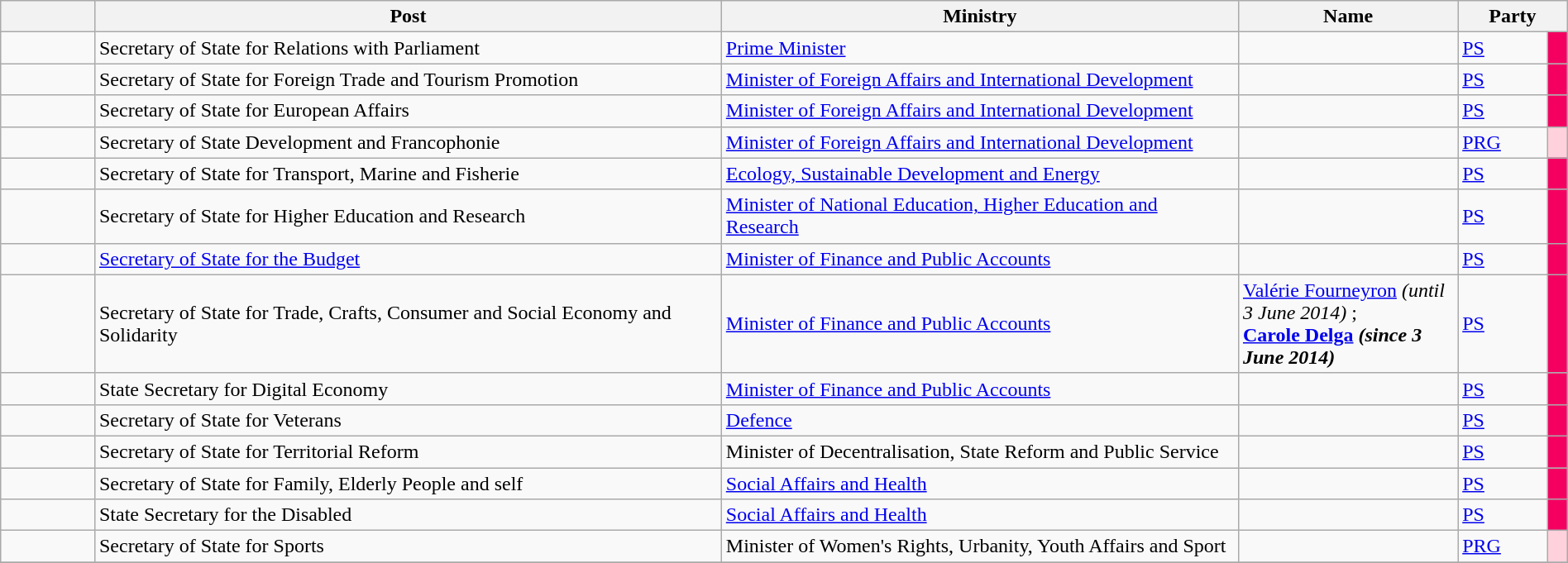<table class="wikitable sortable" style="width:100%;">
<tr>
<th class="unsortable"></th>
<th width=40%>Post</th>
<th width=33%>Ministry</th>
<th width=14%>Name</th>
<th colspan="2" width="7%">Party</th>
</tr>
<tr>
<td></td>
<td>Secretary of State for Relations with Parliament</td>
<td><a href='#'>Prime Minister</a></td>
<td></td>
<td><a href='#'>PS</a></td>
<td style="width:1px;; background:#F40061;"></td>
</tr>
<tr>
<td></td>
<td>Secretary of State for Foreign Trade and Tourism Promotion</td>
<td><a href='#'>Minister of Foreign Affairs and International Development</a></td>
<td></td>
<td><a href='#'>PS</a></td>
<td style="width:1px;; background:#F40061;"></td>
</tr>
<tr>
<td></td>
<td>Secretary of State for European Affairs</td>
<td><a href='#'>Minister of Foreign Affairs and International Development</a></td>
<td></td>
<td><a href='#'>PS</a></td>
<td style="width:1px;; background:#F40061;"></td>
</tr>
<tr>
<td></td>
<td>Secretary of State Development and Francophonie</td>
<td><a href='#'>Minister of Foreign Affairs and International Development</a></td>
<td></td>
<td><a href='#'>PRG</a></td>
<td style="width:1px;; background:#ffd1dc;"></td>
</tr>
<tr>
<td></td>
<td>Secretary of State for Transport, Marine and Fisherie</td>
<td><a href='#'>Ecology, Sustainable Development and Energy</a></td>
<td></td>
<td><a href='#'>PS</a></td>
<td style="width:1px;; background:#F40061;"></td>
</tr>
<tr>
<td></td>
<td>Secretary of State for Higher Education and Research</td>
<td><a href='#'>Minister of National Education, Higher Education and Research</a></td>
<td></td>
<td><a href='#'>PS</a></td>
<td style="width:1px;; background:#F40061;"></td>
</tr>
<tr>
<td></td>
<td><a href='#'>Secretary of State for the Budget</a></td>
<td><a href='#'>Minister of Finance and Public Accounts</a></td>
<td></td>
<td><a href='#'>PS</a></td>
<td style="width:1px;; background:#F40061;"></td>
</tr>
<tr>
<td><br></td>
<td>Secretary of State for Trade, Crafts, Consumer and Social Economy and Solidarity</td>
<td><a href='#'>Minister of Finance and Public Accounts</a></td>
<td><a href='#'>Valérie Fourneyron</a> <em>(until 3 June 2014)</em> ;<br><strong><a href='#'>Carole Delga</a> <strong><em>(since 3 June 2014)<em></td>
<td><a href='#'>PS</a></td>
<td style="width:1px;; background:#F40061;"></td>
</tr>
<tr>
<td></td>
<td>State Secretary for Digital Economy</td>
<td><a href='#'>Minister of Finance and Public Accounts</a></td>
<td></td>
<td><a href='#'>PS</a></td>
<td style="width:1px;; background:#F40061;"></td>
</tr>
<tr>
<td></td>
<td>Secretary of State for Veterans</td>
<td><a href='#'>Defence</a></td>
<td></td>
<td><a href='#'>PS</a></td>
<td style="width:1px;; background:#F40061;"></td>
</tr>
<tr>
<td></td>
<td>Secretary of State for Territorial Reform</td>
<td>Minister of Decentralisation, State Reform and Public Service</td>
<td></td>
<td><a href='#'>PS</a></td>
<td style="width:1px;; background:#F40061;"></td>
</tr>
<tr>
<td></td>
<td>Secretary of State for Family, Elderly People and self</td>
<td><a href='#'>Social Affairs and Health</a></td>
<td></td>
<td><a href='#'>PS</a></td>
<td style="width:1px;; background:#F40061;"></td>
</tr>
<tr>
<td></td>
<td>State Secretary for the Disabled</td>
<td><a href='#'>Social Affairs and Health</a></td>
<td></td>
<td><a href='#'>PS</a></td>
<td style="width:1px;; background:#F40061;"></td>
</tr>
<tr>
<td></td>
<td>Secretary of State for Sports</td>
<td>Minister of Women's Rights, Urbanity, Youth Affairs and Sport</td>
<td></td>
<td><a href='#'>PRG</a></td>
<td style="width:1px;; background:#ffd1dc;"></td>
</tr>
<tr>
</tr>
</table>
